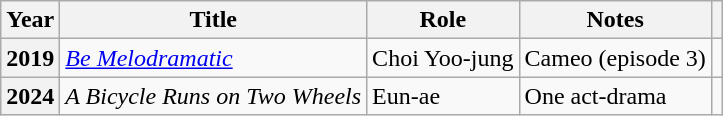<table class="wikitable plainrowheaders">
<tr>
<th scope="col">Year</th>
<th scope="col">Title</th>
<th scope="col">Role</th>
<th scope="col">Notes</th>
<th scope="col" class="unsortable"></th>
</tr>
<tr>
<th scope="row">2019</th>
<td><em><a href='#'>Be Melodramatic</a></em></td>
<td>Choi Yoo-jung</td>
<td>Cameo (episode 3)</td>
<td style="text-align:center"></td>
</tr>
<tr>
<th scope="row">2024</th>
<td><em>A Bicycle Runs on Two Wheels</em></td>
<td>Eun-ae</td>
<td>One act-drama</td>
<td style="text-align:center"></td>
</tr>
</table>
